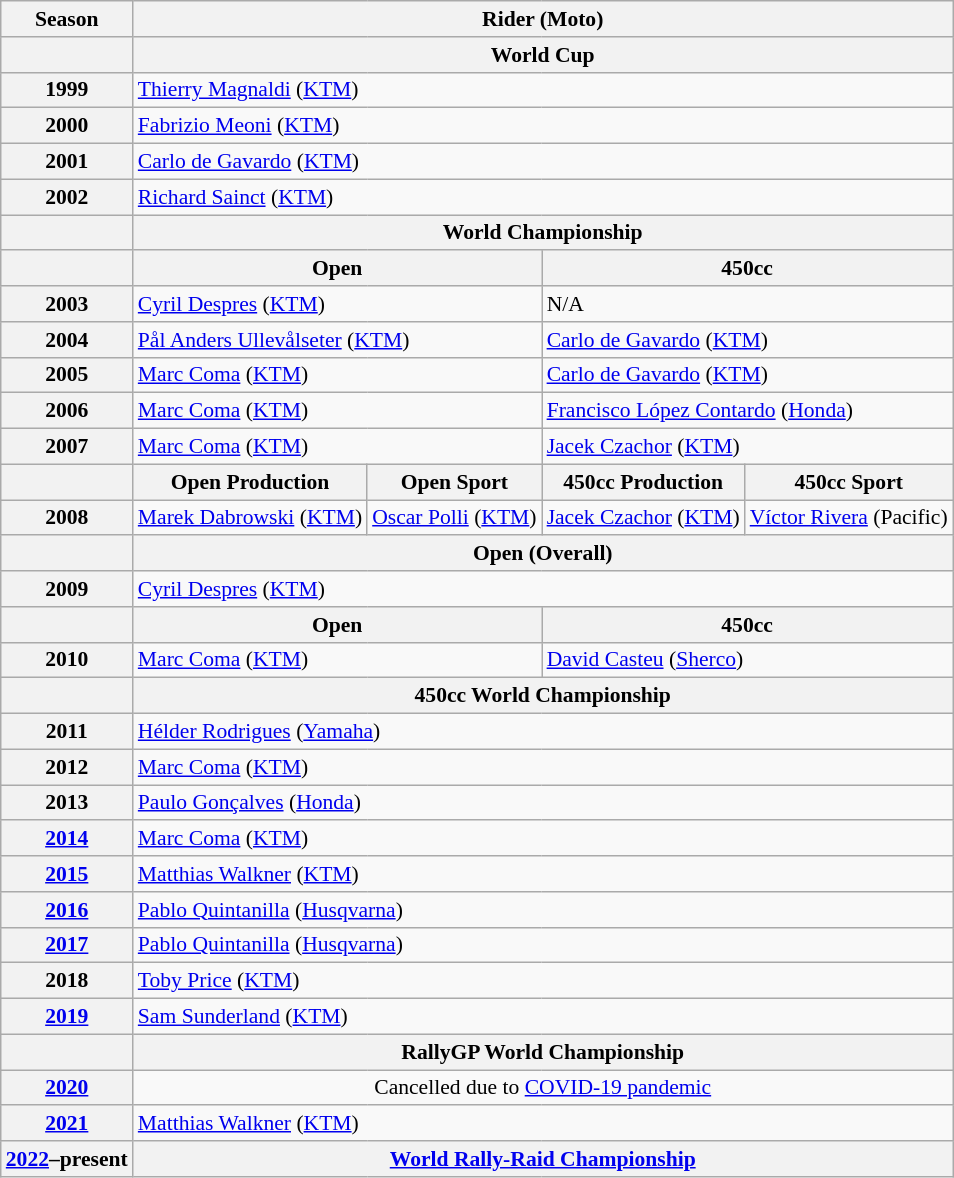<table class="wikitable" style="font-size: 90%;">
<tr>
<th>Season</th>
<th colspan="4">Rider (Moto)</th>
</tr>
<tr>
<th></th>
<th colspan="4">World Cup</th>
</tr>
<tr>
<th>1999</th>
<td colspan="4"> <a href='#'>Thierry Magnaldi</a> (<a href='#'>KTM</a>)</td>
</tr>
<tr>
<th>2000</th>
<td colspan="4"> <a href='#'>Fabrizio Meoni</a> (<a href='#'>KTM</a>)</td>
</tr>
<tr>
<th>2001</th>
<td colspan="4"> <a href='#'>Carlo de Gavardo</a> (<a href='#'>KTM</a>)</td>
</tr>
<tr>
<th>2002</th>
<td colspan="4"> <a href='#'>Richard Sainct</a> (<a href='#'>KTM</a>)</td>
</tr>
<tr>
<th></th>
<th colspan="4">World Championship</th>
</tr>
<tr>
<th></th>
<th colspan="2">Open</th>
<th colspan="2">450cc</th>
</tr>
<tr>
<th>2003</th>
<td colspan="2"> <a href='#'>Cyril Despres</a> (<a href='#'>KTM</a>)</td>
<td colspan="2">N/A</td>
</tr>
<tr>
<th>2004</th>
<td colspan="2"> <a href='#'>Pål Anders Ullevålseter</a> (<a href='#'>KTM</a>)</td>
<td colspan="2"> <a href='#'>Carlo de Gavardo</a> (<a href='#'>KTM</a>)</td>
</tr>
<tr>
<th>2005</th>
<td colspan="2"> <a href='#'>Marc Coma</a> (<a href='#'>KTM</a>)</td>
<td colspan="2"> <a href='#'>Carlo de Gavardo</a> (<a href='#'>KTM</a>)</td>
</tr>
<tr>
<th>2006</th>
<td colspan="2"> <a href='#'>Marc Coma</a> (<a href='#'>KTM</a>)</td>
<td colspan="2"> <a href='#'>Francisco López Contardo</a> (<a href='#'>Honda</a>)</td>
</tr>
<tr>
<th>2007</th>
<td colspan="2"> <a href='#'>Marc Coma</a> (<a href='#'>KTM</a>)</td>
<td colspan="2"> <a href='#'>Jacek Czachor</a> (<a href='#'>KTM</a>)</td>
</tr>
<tr>
<th></th>
<th>Open Production</th>
<th>Open Sport</th>
<th>450cc Production</th>
<th>450cc Sport</th>
</tr>
<tr>
<th>2008</th>
<td> <a href='#'>Marek Dabrowski</a> (<a href='#'>KTM</a>)</td>
<td> <a href='#'>Oscar Polli</a> (<a href='#'>KTM</a>)</td>
<td> <a href='#'>Jacek Czachor</a> (<a href='#'>KTM</a>)</td>
<td> <a href='#'>Víctor Rivera</a> (Pacific)</td>
</tr>
<tr>
<th></th>
<th colspan="4">Open (Overall)</th>
</tr>
<tr>
<th>2009</th>
<td colspan="4"> <a href='#'>Cyril Despres</a> (<a href='#'>KTM</a>)</td>
</tr>
<tr>
<th></th>
<th colspan="2">Open</th>
<th colspan="2">450cc</th>
</tr>
<tr>
<th>2010</th>
<td colspan="2"> <a href='#'>Marc Coma</a> (<a href='#'>KTM</a>)</td>
<td colspan="2"> <a href='#'>David Casteu</a> (<a href='#'>Sherco</a>)</td>
</tr>
<tr>
<th></th>
<th colspan="4">450cc World Championship</th>
</tr>
<tr>
<th>2011</th>
<td colspan="4"> <a href='#'>Hélder Rodrigues</a> (<a href='#'>Yamaha</a>)</td>
</tr>
<tr>
<th>2012</th>
<td colspan="4"> <a href='#'>Marc Coma</a> (<a href='#'>KTM</a>)</td>
</tr>
<tr>
<th>2013</th>
<td colspan="4"> <a href='#'>Paulo Gonçalves</a> (<a href='#'>Honda</a>)</td>
</tr>
<tr>
<th><a href='#'>2014</a></th>
<td colspan="4"> <a href='#'>Marc Coma</a> (<a href='#'>KTM</a>)</td>
</tr>
<tr>
<th><a href='#'>2015</a></th>
<td colspan="4"> <a href='#'>Matthias Walkner</a> (<a href='#'>KTM</a>)</td>
</tr>
<tr>
<th><a href='#'>2016</a></th>
<td colspan="4"> <a href='#'>Pablo Quintanilla</a> (<a href='#'>Husqvarna</a>)</td>
</tr>
<tr>
<th><a href='#'>2017</a></th>
<td colspan="4"> <a href='#'>Pablo Quintanilla</a> (<a href='#'>Husqvarna</a>)</td>
</tr>
<tr>
<th>2018</th>
<td colspan="4"> <a href='#'>Toby Price</a> (<a href='#'>KTM</a>)</td>
</tr>
<tr>
<th><a href='#'>2019</a></th>
<td colspan="4"> <a href='#'>Sam Sunderland</a> (<a href='#'>KTM</a>)</td>
</tr>
<tr>
<th></th>
<th colspan="4">RallyGP World Championship</th>
</tr>
<tr>
<th><a href='#'>2020</a></th>
<td colspan="4" align=center>Cancelled due to <a href='#'>COVID-19 pandemic</a></td>
</tr>
<tr>
<th><a href='#'>2021</a></th>
<td colspan="4"> <a href='#'>Matthias Walkner</a> (<a href='#'>KTM</a>)</td>
</tr>
<tr>
<th><a href='#'>2022</a>–present</th>
<th colspan="4"><a href='#'>World Rally-Raid Championship</a></th>
</tr>
</table>
